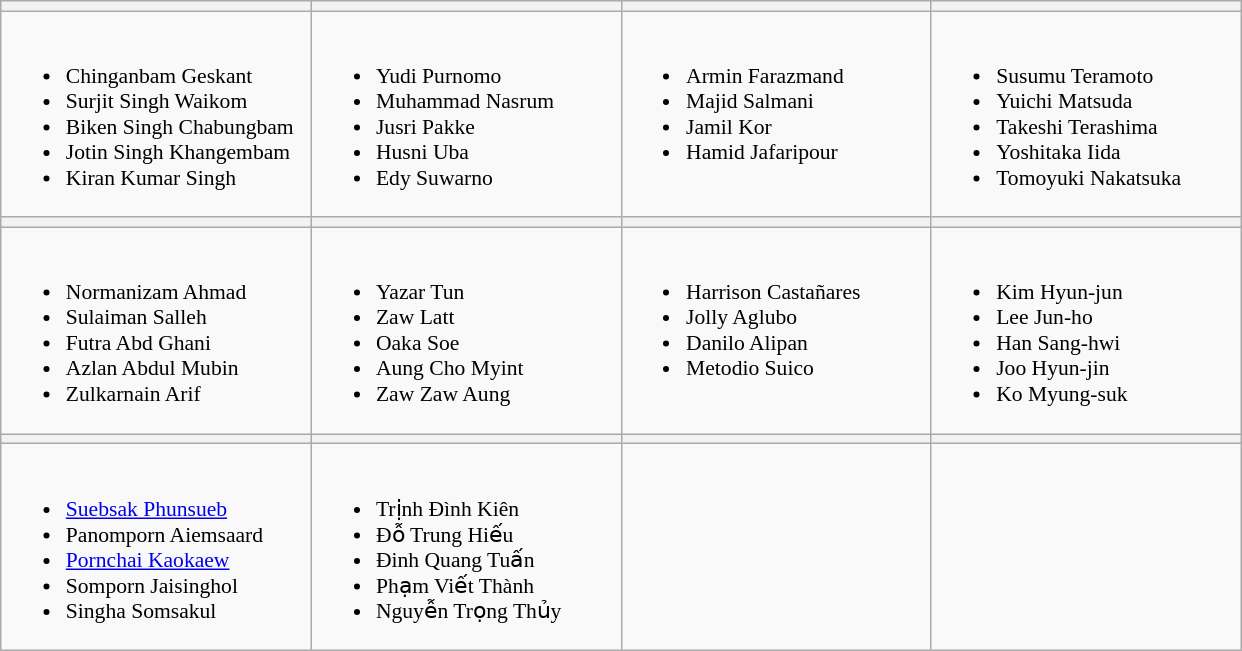<table class="wikitable" style="font-size:90%">
<tr>
<th width=200></th>
<th width=200></th>
<th width=200></th>
<th width=200></th>
</tr>
<tr>
<td valign=top><br><ul><li>Chinganbam Geskant</li><li>Surjit Singh Waikom</li><li>Biken Singh Chabungbam</li><li>Jotin Singh Khangembam</li><li>Kiran Kumar Singh</li></ul></td>
<td valign=top><br><ul><li>Yudi Purnomo</li><li>Muhammad Nasrum</li><li>Jusri Pakke</li><li>Husni Uba</li><li>Edy Suwarno</li></ul></td>
<td valign=top><br><ul><li>Armin Farazmand</li><li>Majid Salmani</li><li>Jamil Kor</li><li>Hamid Jafaripour</li></ul></td>
<td valign=top><br><ul><li>Susumu Teramoto</li><li>Yuichi Matsuda</li><li>Takeshi Terashima</li><li>Yoshitaka Iida</li><li>Tomoyuki Nakatsuka</li></ul></td>
</tr>
<tr>
<th></th>
<th></th>
<th></th>
<th></th>
</tr>
<tr>
<td valign=top><br><ul><li>Normanizam Ahmad</li><li>Sulaiman Salleh</li><li>Futra Abd Ghani</li><li>Azlan Abdul Mubin</li><li>Zulkarnain Arif</li></ul></td>
<td valign=top><br><ul><li>Yazar Tun</li><li>Zaw Latt</li><li>Oaka Soe</li><li>Aung Cho Myint</li><li>Zaw Zaw Aung</li></ul></td>
<td valign=top><br><ul><li>Harrison Castañares</li><li>Jolly Aglubo</li><li>Danilo Alipan</li><li>Metodio Suico</li></ul></td>
<td valign=top><br><ul><li>Kim Hyun-jun</li><li>Lee Jun-ho</li><li>Han Sang-hwi</li><li>Joo Hyun-jin</li><li>Ko Myung-suk</li></ul></td>
</tr>
<tr>
<th></th>
<th></th>
<th></th>
<th></th>
</tr>
<tr>
<td valign=top><br><ul><li><a href='#'>Suebsak Phunsueb</a></li><li>Panomporn Aiemsaard</li><li><a href='#'>Pornchai Kaokaew</a></li><li>Somporn Jaisinghol</li><li>Singha Somsakul</li></ul></td>
<td valign=top><br><ul><li>Trịnh Đình Kiên</li><li>Đỗ Trung Hiếu</li><li>Đinh Quang Tuấn</li><li>Phạm Viết Thành</li><li>Nguyễn Trọng Thủy</li></ul></td>
<td valign=top></td>
<td valign=top></td>
</tr>
</table>
